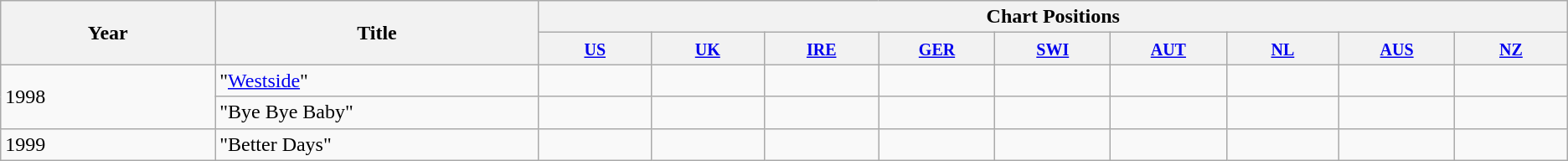<table class="wikitable">
<tr>
<th align="center"width="214" rowspan="2">Year</th>
<th align="center"width="320" rowspan="2">Title</th>
<th align="center"width="214" colspan="9">Chart Positions</th>
</tr>
<tr>
<th align="center"width="107"><small><a href='#'>US</a></small></th>
<th align="center"width="107"><small><a href='#'>UK</a></small></th>
<th align="center"width="107"><small><a href='#'>IRE</a></small></th>
<th align="center"width="107"><small><a href='#'>GER</a></small></th>
<th align="center"width="107"><small><a href='#'>SWI</a></small></th>
<th align="center"width="107"><small><a href='#'>AUT</a></small></th>
<th align="center"width="107"><small><a href='#'>NL</a></small></th>
<th align="center"width="107"><small><a href='#'>AUS</a></small></th>
<th align="center"width="107"><small><a href='#'>NZ</a></small></th>
</tr>
<tr>
<td rowspan="2">1998</td>
<td>"<a href='#'>Westside</a>"</td>
<td></td>
<td></td>
<td></td>
<td></td>
<td></td>
<td></td>
<td></td>
<td></td>
<td></td>
</tr>
<tr>
<td>"Bye Bye Baby"</td>
<td></td>
<td></td>
<td></td>
<td></td>
<td></td>
<td></td>
<td></td>
<td></td>
<td></td>
</tr>
<tr>
<td>1999</td>
<td>"Better Days"</td>
<td></td>
<td></td>
<td></td>
<td></td>
<td></td>
<td></td>
<td></td>
<td></td>
<td></td>
</tr>
</table>
